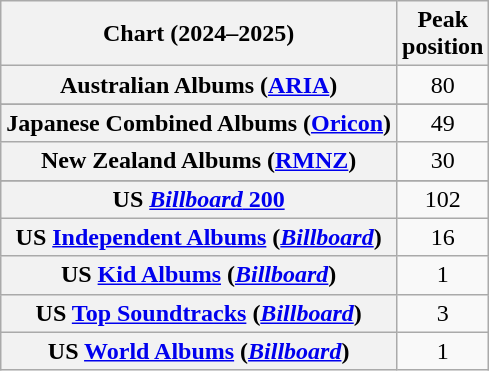<table class="wikitable sortable plainrowheaders" style="text-align:center">
<tr>
<th scope="col">Chart (2024–2025)</th>
<th scope="col">Peak<br>position</th>
</tr>
<tr>
<th scope="row">Australian Albums (<a href='#'>ARIA</a>)</th>
<td>80</td>
</tr>
<tr>
</tr>
<tr>
</tr>
<tr>
</tr>
<tr>
<th scope="row">Japanese Combined Albums (<a href='#'>Oricon</a>)</th>
<td>49</td>
</tr>
<tr>
<th scope="row">New Zealand Albums (<a href='#'>RMNZ</a>)</th>
<td>30</td>
</tr>
<tr>
</tr>
<tr>
</tr>
<tr>
<th scope="row">US <a href='#'><em>Billboard</em> 200</a></th>
<td>102</td>
</tr>
<tr>
<th scope="row">US <a href='#'>Independent Albums</a> (<em><a href='#'>Billboard</a></em>)</th>
<td>16</td>
</tr>
<tr>
<th scope="row">US <a href='#'>Kid Albums</a> (<a href='#'><em>Billboard</em></a>)</th>
<td>1</td>
</tr>
<tr>
<th scope="row">US <a href='#'>Top Soundtracks</a> (<em><a href='#'>Billboard</a></em>)</th>
<td>3</td>
</tr>
<tr>
<th scope="row">US <a href='#'>World Albums</a> (<em><a href='#'>Billboard</a></em>)</th>
<td>1</td>
</tr>
</table>
